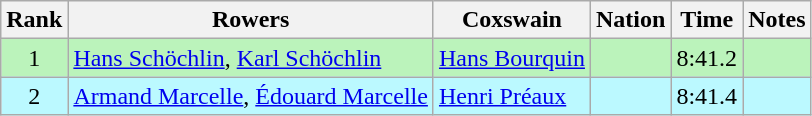<table class="wikitable sortable" style="text-align:center">
<tr>
<th>Rank</th>
<th>Rowers</th>
<th>Coxswain</th>
<th>Nation</th>
<th>Time</th>
<th>Notes</th>
</tr>
<tr bgcolor=bbf3bb>
<td>1</td>
<td align=left><a href='#'>Hans Schöchlin</a>, <a href='#'>Karl Schöchlin</a></td>
<td align=left><a href='#'>Hans Bourquin</a></td>
<td align=left></td>
<td>8:41.2</td>
<td></td>
</tr>
<tr bgcolor=bbf9ff>
<td>2</td>
<td align=left><a href='#'>Armand Marcelle</a>, <a href='#'>Édouard Marcelle</a></td>
<td align=left><a href='#'>Henri Préaux</a></td>
<td align=left></td>
<td>8:41.4</td>
<td></td>
</tr>
</table>
